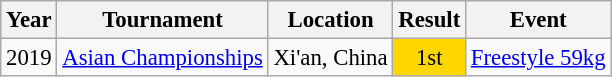<table class="wikitable" style="font-size:95%;">
<tr>
<th>Year</th>
<th>Tournament</th>
<th>Location</th>
<th>Result</th>
<th>Event</th>
</tr>
<tr>
<td>2019</td>
<td><a href='#'>Asian Championships</a></td>
<td>Xi'an, China</td>
<td align="center" bgcolor="gold">1st</td>
<td><a href='#'>Freestyle 59kg</a></td>
</tr>
</table>
